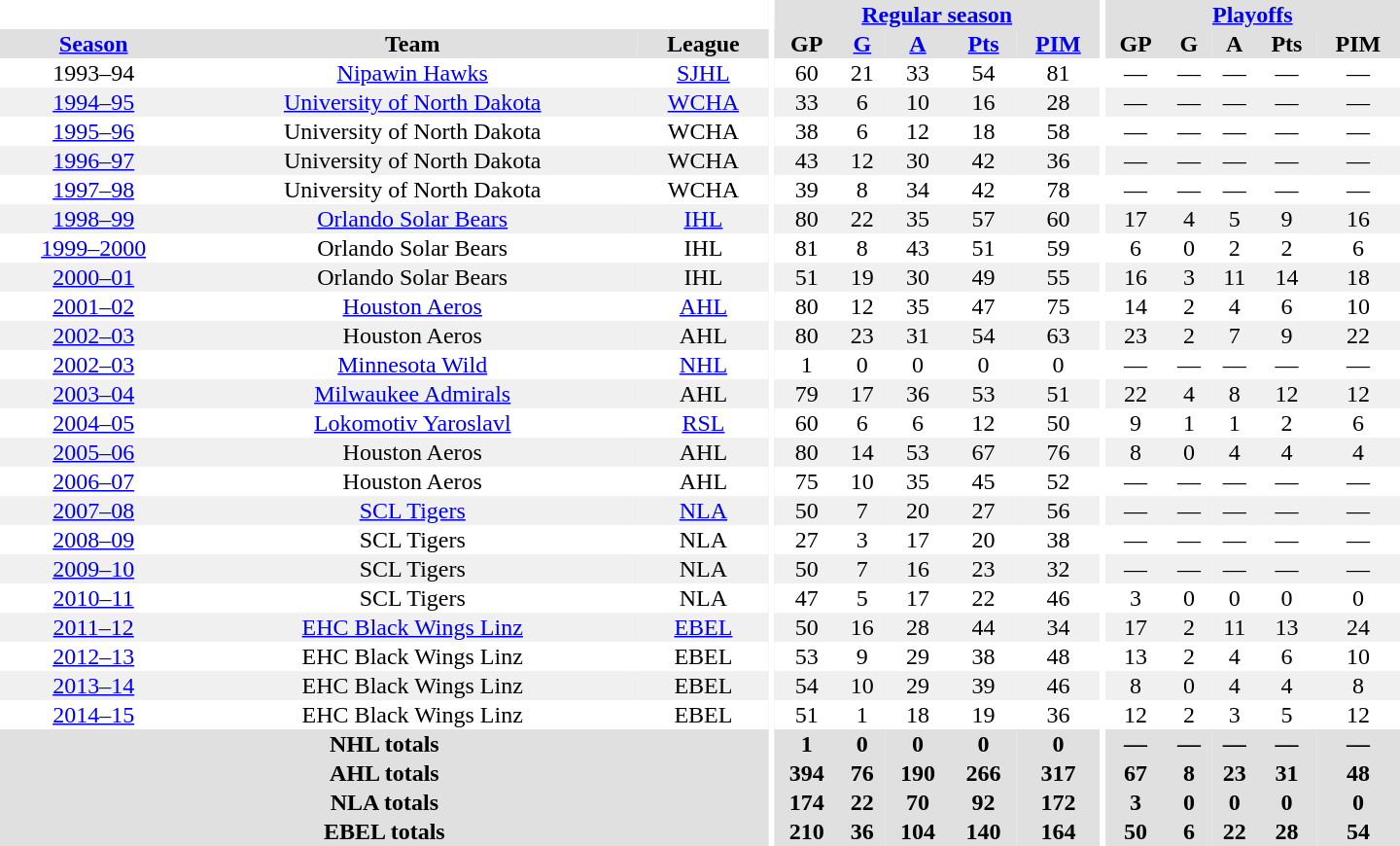<table border="0" cellpadding="1" cellspacing="0" style="text-align:center; width:60em">
<tr bgcolor="#e0e0e0">
<th colspan="3" bgcolor="#ffffff"></th>
<th rowspan="99" bgcolor="#ffffff"></th>
<th colspan="5"><a href='#'>Regular season</a></th>
<th rowspan="99" bgcolor="#ffffff"></th>
<th colspan="5"><a href='#'>Playoffs</a></th>
</tr>
<tr bgcolor="#e0e0e0">
<th><a href='#'>Season</a></th>
<th>Team</th>
<th>League</th>
<th>GP</th>
<th><a href='#'>G</a></th>
<th><a href='#'>A</a></th>
<th><a href='#'>Pts</a></th>
<th><a href='#'>PIM</a></th>
<th>GP</th>
<th>G</th>
<th>A</th>
<th>Pts</th>
<th>PIM</th>
</tr>
<tr>
<td>1993–94</td>
<td><a href='#'>Nipawin Hawks</a></td>
<td><a href='#'>SJHL</a></td>
<td>60</td>
<td>21</td>
<td>33</td>
<td>54</td>
<td>81</td>
<td>—</td>
<td>—</td>
<td>—</td>
<td>—</td>
<td>—</td>
</tr>
<tr bgcolor="#f0f0f0">
<td><a href='#'>1994–95</a></td>
<td><a href='#'>University of North Dakota</a></td>
<td><a href='#'>WCHA</a></td>
<td>33</td>
<td>6</td>
<td>10</td>
<td>16</td>
<td>28</td>
<td>—</td>
<td>—</td>
<td>—</td>
<td>—</td>
<td>—</td>
</tr>
<tr>
<td><a href='#'>1995–96</a></td>
<td>University of North Dakota</td>
<td>WCHA</td>
<td>38</td>
<td>6</td>
<td>12</td>
<td>18</td>
<td>58</td>
<td>—</td>
<td>—</td>
<td>—</td>
<td>—</td>
<td>—</td>
</tr>
<tr bgcolor="#f0f0f0">
<td><a href='#'>1996–97</a></td>
<td>University of North Dakota</td>
<td>WCHA</td>
<td>43</td>
<td>12</td>
<td>30</td>
<td>42</td>
<td>36</td>
<td>—</td>
<td>—</td>
<td>—</td>
<td>—</td>
<td>—</td>
</tr>
<tr>
<td><a href='#'>1997–98</a></td>
<td>University of North Dakota</td>
<td>WCHA</td>
<td>39</td>
<td>8</td>
<td>34</td>
<td>42</td>
<td>78</td>
<td>—</td>
<td>—</td>
<td>—</td>
<td>—</td>
<td>—</td>
</tr>
<tr bgcolor="#f0f0f0">
<td><a href='#'>1998–99</a></td>
<td><a href='#'>Orlando Solar Bears</a></td>
<td><a href='#'>IHL</a></td>
<td>80</td>
<td>22</td>
<td>35</td>
<td>57</td>
<td>60</td>
<td>17</td>
<td>4</td>
<td>5</td>
<td>9</td>
<td>16</td>
</tr>
<tr>
<td><a href='#'>1999–2000</a></td>
<td>Orlando Solar Bears</td>
<td>IHL</td>
<td>81</td>
<td>8</td>
<td>43</td>
<td>51</td>
<td>59</td>
<td>6</td>
<td>0</td>
<td>2</td>
<td>2</td>
<td>6</td>
</tr>
<tr bgcolor="#f0f0f0">
<td><a href='#'>2000–01</a></td>
<td>Orlando Solar Bears</td>
<td>IHL</td>
<td>51</td>
<td>19</td>
<td>30</td>
<td>49</td>
<td>55</td>
<td>16</td>
<td>3</td>
<td>11</td>
<td>14</td>
<td>18</td>
</tr>
<tr>
<td><a href='#'>2001–02</a></td>
<td><a href='#'>Houston Aeros</a></td>
<td><a href='#'>AHL</a></td>
<td>80</td>
<td>12</td>
<td>35</td>
<td>47</td>
<td>75</td>
<td>14</td>
<td>2</td>
<td>4</td>
<td>6</td>
<td>10</td>
</tr>
<tr bgcolor="#f0f0f0">
<td><a href='#'>2002–03</a></td>
<td>Houston Aeros</td>
<td>AHL</td>
<td>80</td>
<td>23</td>
<td>31</td>
<td>54</td>
<td>63</td>
<td>23</td>
<td>2</td>
<td>7</td>
<td>9</td>
<td>22</td>
</tr>
<tr>
<td><a href='#'>2002–03</a></td>
<td><a href='#'>Minnesota Wild</a></td>
<td><a href='#'>NHL</a></td>
<td>1</td>
<td>0</td>
<td>0</td>
<td>0</td>
<td>0</td>
<td>—</td>
<td>—</td>
<td>—</td>
<td>—</td>
<td>—</td>
</tr>
<tr bgcolor="#f0f0f0">
<td><a href='#'>2003–04</a></td>
<td><a href='#'>Milwaukee Admirals</a></td>
<td>AHL</td>
<td>79</td>
<td>17</td>
<td>36</td>
<td>53</td>
<td>51</td>
<td>22</td>
<td>4</td>
<td>8</td>
<td>12</td>
<td>12</td>
</tr>
<tr>
<td><a href='#'>2004–05</a></td>
<td><a href='#'>Lokomotiv Yaroslavl</a></td>
<td><a href='#'>RSL</a></td>
<td>60</td>
<td>6</td>
<td>6</td>
<td>12</td>
<td>50</td>
<td>9</td>
<td>1</td>
<td>1</td>
<td>2</td>
<td>6</td>
</tr>
<tr bgcolor="#f0f0f0">
<td><a href='#'>2005–06</a></td>
<td>Houston Aeros</td>
<td>AHL</td>
<td>80</td>
<td>14</td>
<td>53</td>
<td>67</td>
<td>76</td>
<td>8</td>
<td>0</td>
<td>4</td>
<td>4</td>
<td>4</td>
</tr>
<tr>
<td><a href='#'>2006–07</a></td>
<td>Houston Aeros</td>
<td>AHL</td>
<td>75</td>
<td>10</td>
<td>35</td>
<td>45</td>
<td>52</td>
<td>—</td>
<td>—</td>
<td>—</td>
<td>—</td>
<td>—</td>
</tr>
<tr bgcolor="#f0f0f0">
<td><a href='#'>2007–08</a></td>
<td><a href='#'>SCL Tigers</a></td>
<td><a href='#'>NLA</a></td>
<td>50</td>
<td>7</td>
<td>20</td>
<td>27</td>
<td>56</td>
<td>—</td>
<td>—</td>
<td>—</td>
<td>—</td>
<td>—</td>
</tr>
<tr>
<td><a href='#'>2008–09</a></td>
<td>SCL Tigers</td>
<td>NLA</td>
<td>27</td>
<td>3</td>
<td>17</td>
<td>20</td>
<td>38</td>
<td>—</td>
<td>—</td>
<td>—</td>
<td>—</td>
<td>—</td>
</tr>
<tr bgcolor="#f0f0f0">
<td><a href='#'>2009–10</a></td>
<td>SCL Tigers</td>
<td>NLA</td>
<td>50</td>
<td>7</td>
<td>16</td>
<td>23</td>
<td>32</td>
<td>—</td>
<td>—</td>
<td>—</td>
<td>—</td>
<td>—</td>
</tr>
<tr>
<td><a href='#'>2010–11</a></td>
<td>SCL Tigers</td>
<td>NLA</td>
<td>47</td>
<td>5</td>
<td>17</td>
<td>22</td>
<td>46</td>
<td>3</td>
<td>0</td>
<td>0</td>
<td>0</td>
<td>0</td>
</tr>
<tr bgcolor="#f0f0f0">
<td><a href='#'>2011–12</a></td>
<td><a href='#'>EHC Black Wings Linz</a></td>
<td><a href='#'>EBEL</a></td>
<td>50</td>
<td>16</td>
<td>28</td>
<td>44</td>
<td>34</td>
<td>17</td>
<td>2</td>
<td>11</td>
<td>13</td>
<td>24</td>
</tr>
<tr>
<td><a href='#'>2012–13</a></td>
<td>EHC Black Wings Linz</td>
<td>EBEL</td>
<td>53</td>
<td>9</td>
<td>29</td>
<td>38</td>
<td>48</td>
<td>13</td>
<td>2</td>
<td>4</td>
<td>6</td>
<td>10</td>
</tr>
<tr bgcolor="#f0f0f0">
<td><a href='#'>2013–14</a></td>
<td>EHC Black Wings Linz</td>
<td>EBEL</td>
<td>54</td>
<td>10</td>
<td>29</td>
<td>39</td>
<td>46</td>
<td>8</td>
<td>0</td>
<td>4</td>
<td>4</td>
<td>8</td>
</tr>
<tr>
<td><a href='#'>2014–15</a></td>
<td>EHC Black Wings Linz</td>
<td>EBEL</td>
<td>51</td>
<td>1</td>
<td>18</td>
<td>19</td>
<td>36</td>
<td>12</td>
<td>2</td>
<td>3</td>
<td>5</td>
<td>12</td>
</tr>
<tr bgcolor="#e0e0e0">
<th colspan="3">NHL totals</th>
<th>1</th>
<th>0</th>
<th>0</th>
<th>0</th>
<th>0</th>
<th>—</th>
<th>—</th>
<th>—</th>
<th>—</th>
<th>—</th>
</tr>
<tr bgcolor="#e0e0e0">
<th colspan="3">AHL totals</th>
<th>394</th>
<th>76</th>
<th>190</th>
<th>266</th>
<th>317</th>
<th>67</th>
<th>8</th>
<th>23</th>
<th>31</th>
<th>48</th>
</tr>
<tr bgcolor="#e0e0e0">
<th colspan="3">NLA totals</th>
<th>174</th>
<th>22</th>
<th>70</th>
<th>92</th>
<th>172</th>
<th>3</th>
<th>0</th>
<th>0</th>
<th>0</th>
<th>0</th>
</tr>
<tr bgcolor="#e0e0e0">
<th colspan="3">EBEL totals</th>
<th>210</th>
<th>36</th>
<th>104</th>
<th>140</th>
<th>164</th>
<th>50</th>
<th>6</th>
<th>22</th>
<th>28</th>
<th>54</th>
</tr>
</table>
